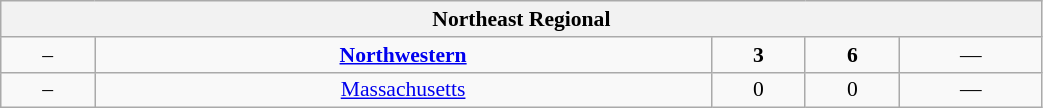<table class="wikitable" style="font-size:90%; width: 55%; text-align: center">
<tr>
<th colspan=5>Northeast Regional</th>
</tr>
<tr>
<td>–</td>
<td><strong><a href='#'>Northwestern</a></strong></td>
<td><strong>3</strong></td>
<td><strong>6</strong></td>
<td>—</td>
</tr>
<tr>
<td>–</td>
<td><a href='#'>Massachusetts</a></td>
<td>0</td>
<td>0</td>
<td>—</td>
</tr>
</table>
